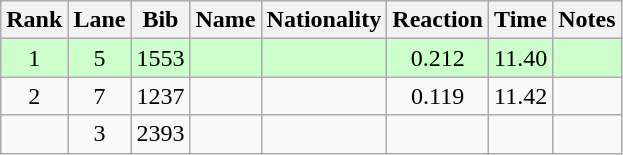<table class="wikitable sortable" style="text-align:center">
<tr>
<th>Rank</th>
<th>Lane</th>
<th>Bib</th>
<th>Name</th>
<th>Nationality</th>
<th>Reaction</th>
<th>Time</th>
<th>Notes</th>
</tr>
<tr bgcolor=ccffcc>
<td>1</td>
<td>5</td>
<td>1553</td>
<td align=left></td>
<td align=left></td>
<td>0.212</td>
<td>11.40</td>
<td><strong></strong></td>
</tr>
<tr>
<td>2</td>
<td>7</td>
<td>1237</td>
<td align=left></td>
<td align=left></td>
<td>0.119</td>
<td>11.42</td>
<td></td>
</tr>
<tr>
<td></td>
<td>3</td>
<td>2393</td>
<td align=left></td>
<td align=left></td>
<td></td>
<td></td>
<td><strong></strong></td>
</tr>
</table>
